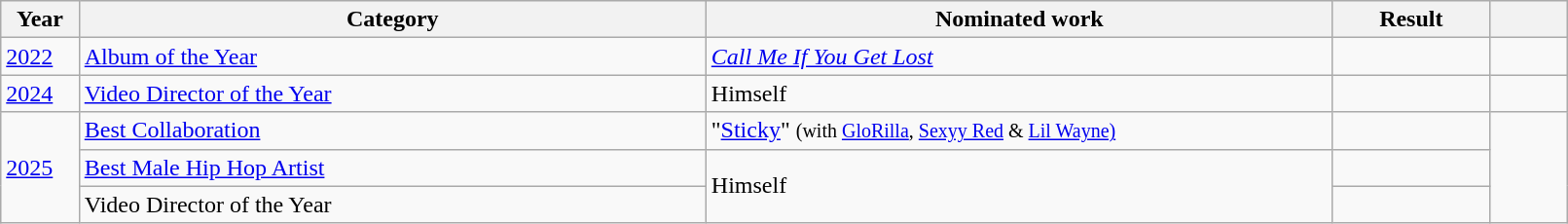<table class="wikitable" style="width:85%;">
<tr>
<th width=5%>Year</th>
<th style="width:40%;">Category</th>
<th style="width:40%;">Nominated work</th>
<th style="width:10%;">Result</th>
<th width=5%></th>
</tr>
<tr>
<td><a href='#'>2022</a></td>
<td><a href='#'>Album of the Year</a></td>
<td><em><a href='#'>Call Me If You Get Lost</a></em></td>
<td></td>
<td align="center"></td>
</tr>
<tr>
<td><a href='#'>2024</a></td>
<td><a href='#'>Video Director of the Year</a></td>
<td>Himself</td>
<td></td>
<td align="center"></td>
</tr>
<tr>
<td rowspan="3"><a href='#'>2025</a></td>
<td><a href='#'>Best Collaboration</a></td>
<td>"<a href='#'>Sticky</a>" <small>(with <a href='#'>GloRilla</a>, <a href='#'>Sexyy Red</a> & <a href='#'>Lil Wayne)</a></small></td>
<td></td>
<td align="center"rowspan="3"></td>
</tr>
<tr>
<td><a href='#'>Best Male Hip Hop Artist</a></td>
<td rowspan="2">Himself</td>
<td></td>
</tr>
<tr>
<td>Video Director of the Year</td>
<td></td>
</tr>
</table>
